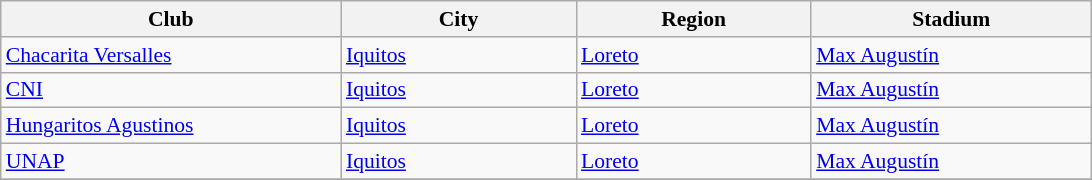<table class="wikitable sortable" style="font-size:90%">
<tr>
<th width=220px>Club</th>
<th width=150px>City</th>
<th width=150px>Region</th>
<th width=180px>Stadium</th>
</tr>
<tr>
<td><a href='#'>Chacarita Versalles</a></td>
<td><a href='#'>Iquitos</a></td>
<td><a href='#'>Loreto</a></td>
<td><a href='#'>Max Augustín</a></td>
</tr>
<tr>
<td><a href='#'>CNI</a></td>
<td><a href='#'>Iquitos</a></td>
<td><a href='#'>Loreto</a></td>
<td><a href='#'>Max Augustín</a></td>
</tr>
<tr>
<td><a href='#'>Hungaritos Agustinos</a></td>
<td><a href='#'>Iquitos</a></td>
<td><a href='#'>Loreto</a></td>
<td><a href='#'>Max Augustín</a></td>
</tr>
<tr>
<td><a href='#'>UNAP</a></td>
<td><a href='#'>Iquitos</a></td>
<td><a href='#'>Loreto</a></td>
<td><a href='#'>Max Augustín</a></td>
</tr>
<tr>
</tr>
</table>
